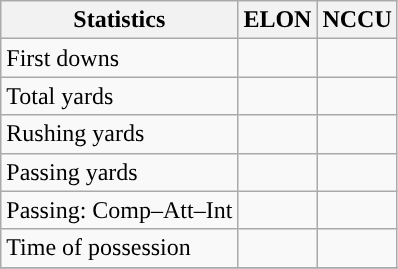<table class="wikitable" style="float: left;">
<tr>
<th>Statistics</th>
<th>ELON</th>
<th>NCCU</th>
</tr>
<tr>
<td>First downs</td>
<td></td>
<td></td>
</tr>
<tr>
<td>Total yards</td>
<td></td>
<td></td>
</tr>
<tr>
<td>Rushing yards</td>
<td></td>
<td></td>
</tr>
<tr>
<td>Passing yards</td>
<td></td>
<td></td>
</tr>
<tr>
<td>Passing: Comp–Att–Int</td>
<td></td>
<td></td>
</tr>
<tr>
<td>Time of possession</td>
<td></td>
<td></td>
</tr>
<tr>
</tr>
</table>
